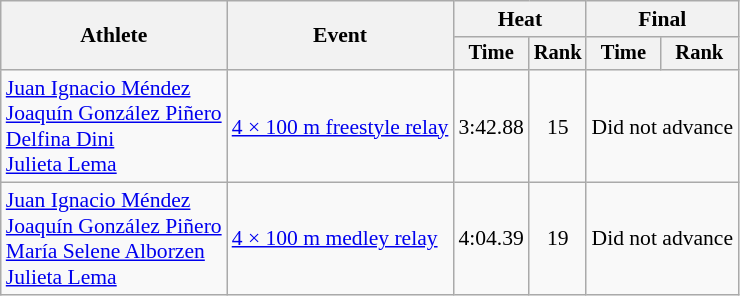<table class=wikitable style="font-size:90%">
<tr>
<th rowspan=2>Athlete</th>
<th rowspan=2>Event</th>
<th colspan=2>Heat</th>
<th colspan=2>Final</th>
</tr>
<tr style="font-size:95%">
<th>Time</th>
<th>Rank</th>
<th>Time</th>
<th>Rank</th>
</tr>
<tr align=center>
<td align=left><a href='#'>Juan Ignacio Méndez</a><br><a href='#'>Joaquín González Piñero</a><br><a href='#'>Delfina Dini</a><br><a href='#'>Julieta Lema</a></td>
<td align=left><a href='#'>4 × 100 m freestyle relay</a></td>
<td>3:42.88</td>
<td>15</td>
<td colspan=2>Did not advance</td>
</tr>
<tr align=center>
<td align=left><a href='#'>Juan Ignacio Méndez</a><br><a href='#'>Joaquín González Piñero</a><br><a href='#'>María Selene Alborzen</a><br><a href='#'>Julieta Lema</a></td>
<td align=left><a href='#'>4 × 100 m medley relay</a></td>
<td>4:04.39</td>
<td>19</td>
<td colspan=2>Did not advance</td>
</tr>
</table>
